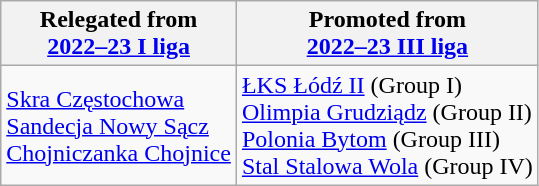<table class="wikitable">
<tr>
<th>Relegated from<br><a href='#'>2022–23 I liga</a></th>
<th>Promoted from<br><a href='#'>2022–23 III liga</a></th>
</tr>
<tr>
<td> <a href='#'>Skra Częstochowa</a><br> <a href='#'>Sandecja Nowy Sącz</a><br> <a href='#'>Chojniczanka Chojnice</a></td>
<td> <a href='#'>ŁKS Łódź II</a> (Group I)<br> <a href='#'>Olimpia Grudziądz</a> (Group II)<br> <a href='#'>Polonia Bytom</a> (Group III)<br> <a href='#'>Stal Stalowa Wola</a> (Group IV)</td>
</tr>
</table>
